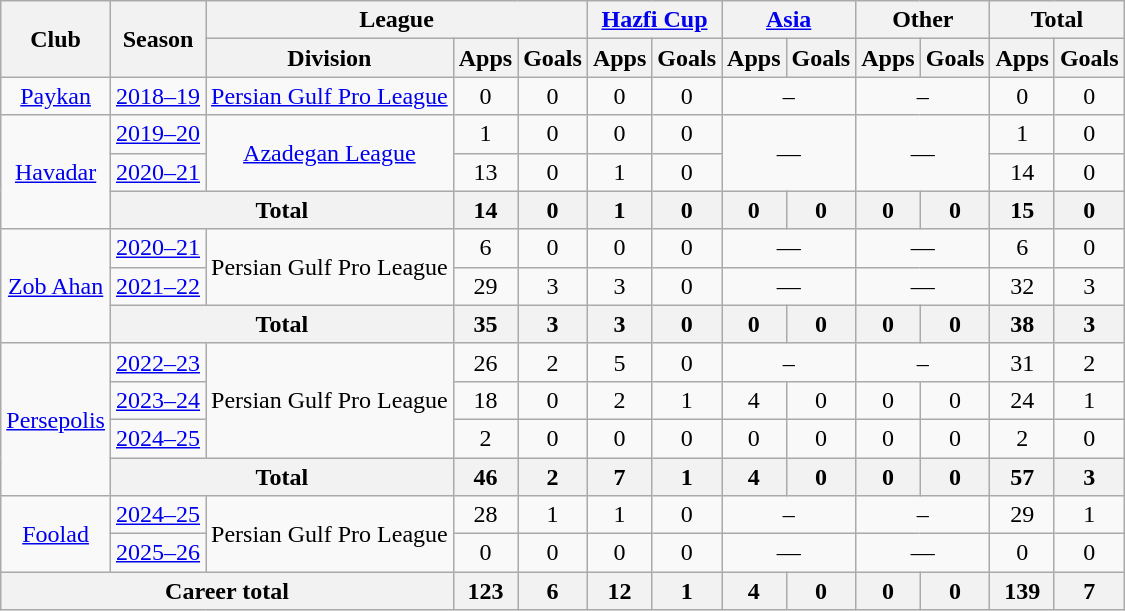<table class="wikitable" style="text-align:center">
<tr>
<th rowspan="2">Club</th>
<th rowspan="2">Season</th>
<th colspan="3">League</th>
<th colspan="2"><a href='#'>Hazfi Cup</a></th>
<th colspan="2"><a href='#'>Asia</a></th>
<th colspan="2">Other</th>
<th colspan="2">Total</th>
</tr>
<tr>
<th>Division</th>
<th>Apps</th>
<th>Goals</th>
<th>Apps</th>
<th>Goals</th>
<th>Apps</th>
<th>Goals</th>
<th>Apps</th>
<th>Goals</th>
<th>Apps</th>
<th>Goals</th>
</tr>
<tr>
<td><a href='#'>Paykan</a></td>
<td><a href='#'>2018–19</a></td>
<td><a href='#'>Persian Gulf Pro League</a></td>
<td>0</td>
<td>0</td>
<td>0</td>
<td>0</td>
<td colspan="2">–</td>
<td colspan="2">–</td>
<td>0</td>
<td>0</td>
</tr>
<tr>
<td rowspan="3"><a href='#'>Havadar</a></td>
<td><a href='#'>2019–20</a></td>
<td rowspan="2"><a href='#'>Azadegan League</a></td>
<td>1</td>
<td>0</td>
<td>0</td>
<td>0</td>
<td colspan="2" rowspan="2">—</td>
<td colspan="2" rowspan="2">—</td>
<td>1</td>
<td>0</td>
</tr>
<tr>
<td><a href='#'>2020–21</a></td>
<td>13</td>
<td>0</td>
<td>1</td>
<td>0</td>
<td>14</td>
<td>0</td>
</tr>
<tr>
<th colspan="2">Total</th>
<th>14</th>
<th>0</th>
<th>1</th>
<th>0</th>
<th>0</th>
<th>0</th>
<th>0</th>
<th>0</th>
<th>15</th>
<th>0</th>
</tr>
<tr>
<td rowspan="3"><a href='#'>Zob Ahan</a></td>
<td><a href='#'>2020–21</a></td>
<td rowspan="2">Persian Gulf Pro League</td>
<td>6</td>
<td>0</td>
<td>0</td>
<td>0</td>
<td colspan="2">—</td>
<td colspan="2">—</td>
<td>6</td>
<td>0</td>
</tr>
<tr>
<td><a href='#'>2021–22</a></td>
<td>29</td>
<td>3</td>
<td>3</td>
<td>0</td>
<td colspan="2">—</td>
<td colspan="2">—</td>
<td>32</td>
<td>3</td>
</tr>
<tr>
<th colspan="2">Total</th>
<th>35</th>
<th>3</th>
<th>3</th>
<th>0</th>
<th>0</th>
<th>0</th>
<th>0</th>
<th>0</th>
<th>38</th>
<th>3</th>
</tr>
<tr>
<td rowspan="4"><a href='#'>Persepolis</a></td>
<td><a href='#'>2022–23</a></td>
<td rowspan="3">Persian Gulf Pro League</td>
<td>26</td>
<td>2</td>
<td>5</td>
<td>0</td>
<td colspan="2">–</td>
<td colspan="2">–</td>
<td>31</td>
<td>2</td>
</tr>
<tr>
<td><a href='#'>2023–24</a></td>
<td>18</td>
<td>0</td>
<td>2</td>
<td>1</td>
<td>4</td>
<td>0</td>
<td>0</td>
<td>0</td>
<td>24</td>
<td>1</td>
</tr>
<tr>
<td><a href='#'>2024–25</a></td>
<td>2</td>
<td>0</td>
<td>0</td>
<td>0</td>
<td>0</td>
<td>0</td>
<td>0</td>
<td>0</td>
<td>2</td>
<td>0</td>
</tr>
<tr>
<th colspan="2">Total</th>
<th>46</th>
<th>2</th>
<th>7</th>
<th>1</th>
<th>4</th>
<th>0</th>
<th>0</th>
<th>0</th>
<th>57</th>
<th>3</th>
</tr>
<tr>
<td rowspan="2"><a href='#'>Foolad</a></td>
<td><a href='#'>2024–25</a></td>
<td rowspan="2">Persian Gulf Pro League</td>
<td>28</td>
<td>1</td>
<td>1</td>
<td>0</td>
<td colspan="2">–</td>
<td colspan="2">–</td>
<td>29</td>
<td>1</td>
</tr>
<tr>
<td><a href='#'>2025–26</a></td>
<td>0</td>
<td>0</td>
<td>0</td>
<td>0</td>
<td colspan="2">—</td>
<td colspan="2">—</td>
<td>0</td>
<td>0</td>
</tr>
<tr>
<th colspan="3">Career total</th>
<th>123</th>
<th>6</th>
<th>12</th>
<th>1</th>
<th>4</th>
<th>0</th>
<th>0</th>
<th>0</th>
<th>139</th>
<th>7</th>
</tr>
</table>
